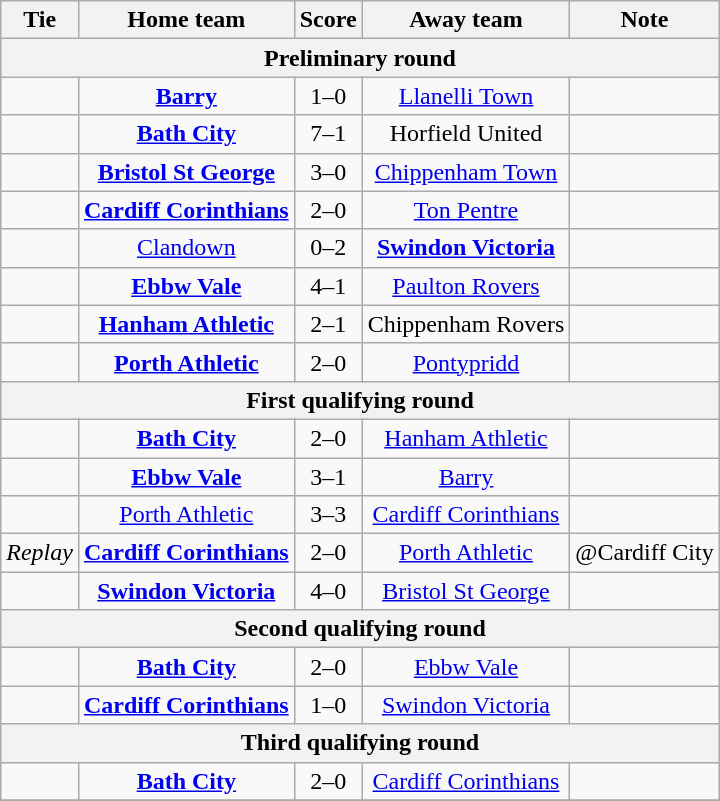<table class="wikitable" style="text-align:center;">
<tr>
<th>Tie</th>
<th>Home team</th>
<th>Score</th>
<th>Away team</th>
<th>Note</th>
</tr>
<tr>
<th colspan=5>Preliminary round</th>
</tr>
<tr>
<td></td>
<td><strong><a href='#'>Barry</a></strong></td>
<td>1–0</td>
<td><a href='#'>Llanelli Town</a></td>
<td></td>
</tr>
<tr>
<td></td>
<td><strong><a href='#'>Bath City</a></strong></td>
<td>7–1</td>
<td>Horfield United</td>
<td></td>
</tr>
<tr>
<td></td>
<td><strong><a href='#'>Bristol St George</a></strong></td>
<td>3–0</td>
<td><a href='#'>Chippenham Town</a></td>
<td></td>
</tr>
<tr>
<td></td>
<td><strong><a href='#'> Cardiff Corinthians</a></strong></td>
<td>2–0</td>
<td><a href='#'>Ton Pentre</a></td>
<td></td>
</tr>
<tr>
<td></td>
<td><a href='#'>Clandown</a></td>
<td>0–2</td>
<td><strong><a href='#'>Swindon Victoria</a></strong></td>
<td></td>
</tr>
<tr>
<td></td>
<td><strong><a href='#'>Ebbw Vale</a></strong></td>
<td>4–1</td>
<td><a href='#'>Paulton Rovers</a></td>
<td></td>
</tr>
<tr>
<td></td>
<td><strong><a href='#'>Hanham Athletic</a></strong></td>
<td>2–1</td>
<td>Chippenham Rovers</td>
<td></td>
</tr>
<tr>
<td></td>
<td><strong><a href='#'>Porth Athletic</a></strong></td>
<td>2–0</td>
<td><a href='#'>Pontypridd</a></td>
<td></td>
</tr>
<tr>
<th colspan=5>First qualifying round</th>
</tr>
<tr>
<td></td>
<td><strong><a href='#'>Bath City</a></strong></td>
<td>2–0</td>
<td><a href='#'>Hanham Athletic</a></td>
<td></td>
</tr>
<tr>
<td></td>
<td><strong><a href='#'>Ebbw Vale</a></strong></td>
<td>3–1</td>
<td><a href='#'>Barry</a></td>
<td></td>
</tr>
<tr>
<td></td>
<td><a href='#'>Porth Athletic</a></td>
<td>3–3</td>
<td><a href='#'> Cardiff Corinthians</a></td>
<td></td>
</tr>
<tr>
<td><em>Replay</em></td>
<td><strong><a href='#'> Cardiff Corinthians</a></strong></td>
<td>2–0</td>
<td><a href='#'>Porth Athletic</a></td>
<td>@Cardiff City</td>
</tr>
<tr>
<td></td>
<td><strong><a href='#'>Swindon Victoria</a></strong></td>
<td>4–0</td>
<td><a href='#'>Bristol St George</a></td>
<td></td>
</tr>
<tr>
<th colspan=5>Second qualifying round</th>
</tr>
<tr>
<td></td>
<td><strong><a href='#'>Bath City</a></strong></td>
<td>2–0</td>
<td><a href='#'>Ebbw Vale</a></td>
<td></td>
</tr>
<tr>
<td></td>
<td><strong><a href='#'> Cardiff Corinthians</a></strong></td>
<td>1–0</td>
<td><a href='#'>Swindon Victoria</a></td>
<td></td>
</tr>
<tr>
<th colspan=5>Third qualifying round</th>
</tr>
<tr>
<td></td>
<td><strong><a href='#'>Bath City</a></strong></td>
<td>2–0</td>
<td><a href='#'> Cardiff Corinthians</a></td>
<td></td>
</tr>
<tr>
</tr>
</table>
